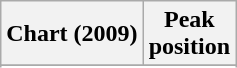<table class="wikitable sortable plainrowheaders" style="text-align:center;">
<tr>
<th scope="col">Chart (2009)</th>
<th scope="col">Peak<br>position</th>
</tr>
<tr>
</tr>
<tr>
</tr>
</table>
